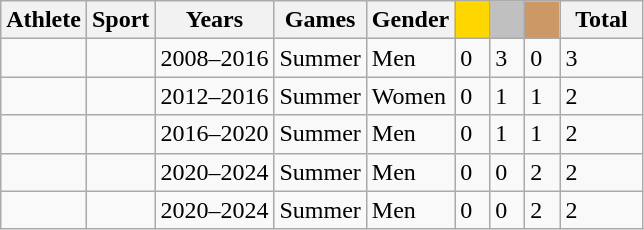<table class="wikitable sortable">
<tr>
<th>Athlete</th>
<th>Sport</th>
<th>Years</th>
<th>Games</th>
<th>Gender</th>
<th style="background-color:gold; width:1.0em; font-weight:bold;"></th>
<th style="background-color:silver; width:1.0em; font-weight:bold;"></th>
<th style="background-color:#cc9966; width:1.0em; font-weight:bold;"></th>
<th style="width:3.0em;">Total</th>
</tr>
<tr>
<td></td>
<td></td>
<td>2008–2016</td>
<td>Summer</td>
<td>Men</td>
<td>0</td>
<td>3</td>
<td>0</td>
<td>3</td>
</tr>
<tr>
<td></td>
<td></td>
<td>2012–2016</td>
<td>Summer</td>
<td>Women</td>
<td>0</td>
<td>1</td>
<td>1</td>
<td>2</td>
</tr>
<tr>
<td><strong></strong></td>
<td></td>
<td>2016–2020</td>
<td>Summer</td>
<td>Men</td>
<td>0</td>
<td>1</td>
<td>1</td>
<td>2</td>
</tr>
<tr>
<td><strong></strong></td>
<td></td>
<td>2020–2024</td>
<td>Summer</td>
<td>Men</td>
<td>0</td>
<td>0</td>
<td>2</td>
<td>2</td>
</tr>
<tr>
<td><strong></strong></td>
<td></td>
<td>2020–2024</td>
<td>Summer</td>
<td>Men</td>
<td>0</td>
<td>0</td>
<td>2</td>
<td>2</td>
</tr>
</table>
